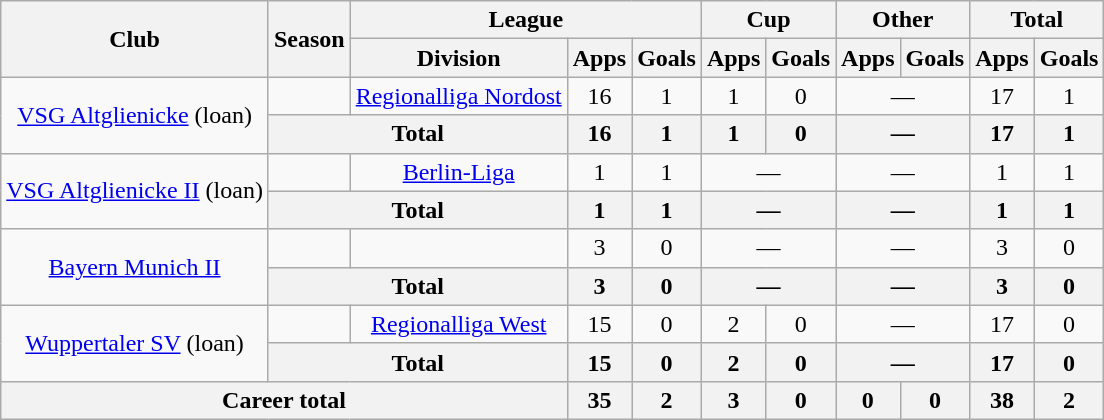<table class="wikitable" style="text-align:center">
<tr>
<th rowspan="2">Club</th>
<th rowspan="2">Season</th>
<th colspan="3">League</th>
<th colspan="2">Cup</th>
<th colspan="2">Other</th>
<th colspan="2">Total</th>
</tr>
<tr>
<th>Division</th>
<th>Apps</th>
<th>Goals</th>
<th>Apps</th>
<th>Goals</th>
<th>Apps</th>
<th>Goals</th>
<th>Apps</th>
<th>Goals</th>
</tr>
<tr>
<td rowspan="2"><a href='#'>VSG Altglienicke</a> (loan)</td>
<td></td>
<td><a href='#'>Regionalliga Nordost</a></td>
<td>16</td>
<td>1</td>
<td>1</td>
<td>0</td>
<td colspan="2">—</td>
<td>17</td>
<td>1</td>
</tr>
<tr>
<th colspan="2">Total</th>
<th>16</th>
<th>1</th>
<th>1</th>
<th>0</th>
<th colspan="2">—</th>
<th>17</th>
<th>1</th>
</tr>
<tr>
<td rowspan="2"><a href='#'>VSG Altglienicke II</a> (loan)</td>
<td></td>
<td><a href='#'>Berlin-Liga</a></td>
<td>1</td>
<td>1</td>
<td colspan="2">—</td>
<td colspan="2">—</td>
<td>1</td>
<td>1</td>
</tr>
<tr>
<th colspan="2">Total</th>
<th>1</th>
<th>1</th>
<th colspan="2">—</th>
<th colspan="2">—</th>
<th>1</th>
<th>1</th>
</tr>
<tr>
<td rowspan="2"><a href='#'>Bayern Munich II</a></td>
<td></td>
<td></td>
<td>3</td>
<td>0</td>
<td colspan="2">—</td>
<td colspan="2">—</td>
<td>3</td>
<td>0</td>
</tr>
<tr>
<th colspan="2">Total</th>
<th>3</th>
<th>0</th>
<th colspan="2">—</th>
<th colspan="2">—</th>
<th>3</th>
<th>0</th>
</tr>
<tr>
<td rowspan="2"><a href='#'>Wuppertaler SV</a> (loan)</td>
<td></td>
<td><a href='#'>Regionalliga West</a></td>
<td>15</td>
<td>0</td>
<td>2</td>
<td>0</td>
<td colspan="2">—</td>
<td>17</td>
<td>0</td>
</tr>
<tr>
<th colspan="2">Total</th>
<th>15</th>
<th>0</th>
<th>2</th>
<th>0</th>
<th colspan="2">—</th>
<th>17</th>
<th>0</th>
</tr>
<tr>
<th colspan="3">Career total</th>
<th>35</th>
<th>2</th>
<th>3</th>
<th>0</th>
<th>0</th>
<th>0</th>
<th>38</th>
<th>2</th>
</tr>
</table>
